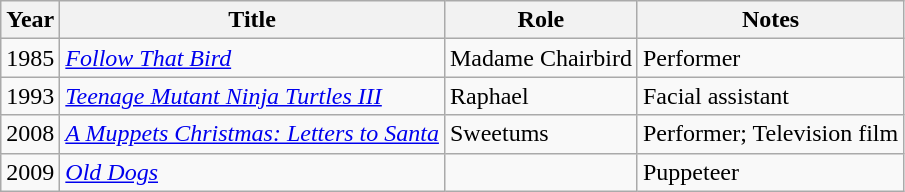<table class="wikitable">
<tr>
<th>Year</th>
<th>Title</th>
<th>Role</th>
<th>Notes</th>
</tr>
<tr>
<td>1985</td>
<td><em><a href='#'>Follow That Bird</a></em></td>
<td>Madame Chairbird</td>
<td>Performer</td>
</tr>
<tr>
<td>1993</td>
<td><em><a href='#'>Teenage Mutant Ninja Turtles III</a></em></td>
<td>Raphael</td>
<td>Facial assistant</td>
</tr>
<tr>
<td>2008</td>
<td><em><a href='#'>A Muppets Christmas: Letters to Santa</a></em></td>
<td>Sweetums</td>
<td>Performer; Television film</td>
</tr>
<tr>
<td>2009</td>
<td><em><a href='#'>Old Dogs</a></em></td>
<td></td>
<td>Puppeteer</td>
</tr>
</table>
